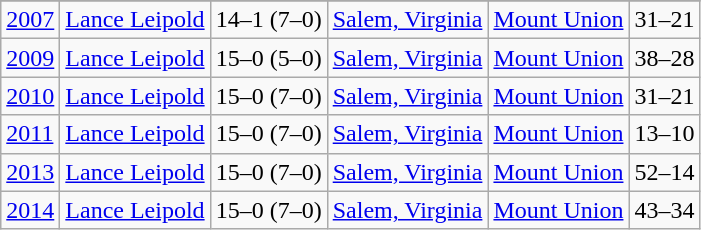<table class="wikitable">
<tr>
</tr>
<tr>
<td><a href='#'>2007</a></td>
<td><a href='#'>Lance Leipold</a></td>
<td>14–1 (7–0)</td>
<td><a href='#'>Salem, Virginia</a></td>
<td><a href='#'>Mount Union</a></td>
<td>31–21</td>
</tr>
<tr>
<td><a href='#'>2009</a></td>
<td><a href='#'>Lance Leipold</a></td>
<td>15–0 (5–0)</td>
<td><a href='#'>Salem, Virginia</a></td>
<td><a href='#'>Mount Union</a></td>
<td>38–28</td>
</tr>
<tr>
<td><a href='#'>2010</a></td>
<td><a href='#'>Lance Leipold</a></td>
<td>15–0 (7–0)</td>
<td><a href='#'>Salem, Virginia</a></td>
<td><a href='#'>Mount Union</a></td>
<td>31–21</td>
</tr>
<tr>
<td><a href='#'>2011</a></td>
<td><a href='#'>Lance Leipold</a></td>
<td>15–0 (7–0)</td>
<td><a href='#'>Salem, Virginia</a></td>
<td><a href='#'>Mount Union</a></td>
<td>13–10</td>
</tr>
<tr>
<td><a href='#'>2013</a></td>
<td><a href='#'>Lance Leipold</a></td>
<td>15–0 (7–0)</td>
<td><a href='#'>Salem, Virginia</a></td>
<td><a href='#'>Mount Union</a></td>
<td>52–14</td>
</tr>
<tr>
<td><a href='#'>2014</a></td>
<td><a href='#'>Lance Leipold</a></td>
<td>15–0 (7–0)</td>
<td><a href='#'>Salem, Virginia</a></td>
<td><a href='#'>Mount Union</a></td>
<td>43–34</td>
</tr>
</table>
